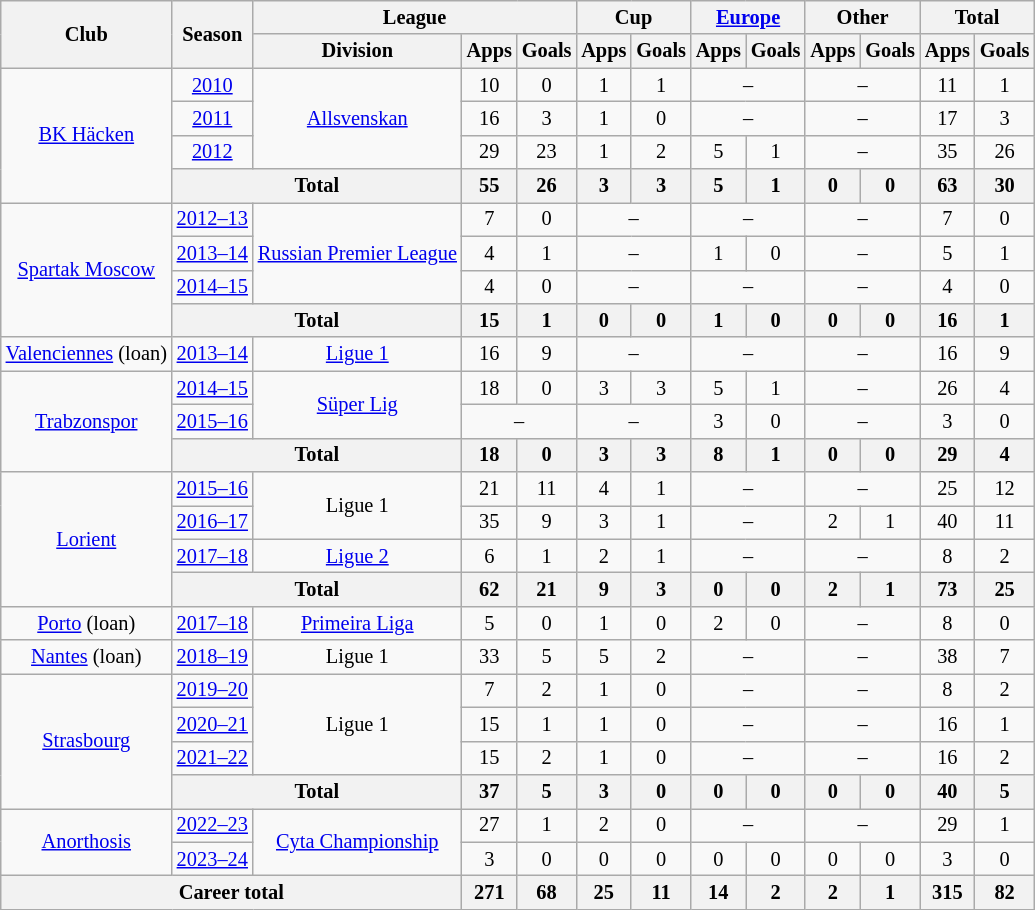<table class="wikitable" style="font-size:85%; text-align: center">
<tr>
<th rowspan="2">Club</th>
<th rowspan="2">Season</th>
<th colspan="3">League</th>
<th colspan="2">Cup</th>
<th colspan="2"><a href='#'>Europe</a></th>
<th colspan="2">Other</th>
<th colspan="2">Total</th>
</tr>
<tr>
<th>Division</th>
<th>Apps</th>
<th>Goals</th>
<th>Apps</th>
<th>Goals</th>
<th>Apps</th>
<th>Goals</th>
<th>Apps</th>
<th>Goals</th>
<th>Apps</th>
<th>Goals</th>
</tr>
<tr>
<td rowspan="4"><a href='#'>BK Häcken</a></td>
<td><a href='#'>2010</a></td>
<td rowspan="3"><a href='#'>Allsvenskan</a></td>
<td>10</td>
<td>0</td>
<td>1</td>
<td>1</td>
<td colspan="2">–</td>
<td colspan="2">–</td>
<td>11</td>
<td>1</td>
</tr>
<tr>
<td><a href='#'>2011</a></td>
<td>16</td>
<td>3</td>
<td>1</td>
<td>0</td>
<td colspan="2">–</td>
<td colspan="2">–</td>
<td>17</td>
<td>3</td>
</tr>
<tr>
<td><a href='#'>2012</a></td>
<td>29</td>
<td>23</td>
<td>1</td>
<td>2</td>
<td>5</td>
<td>1</td>
<td colspan="2">–</td>
<td>35</td>
<td>26</td>
</tr>
<tr>
<th colspan="2">Total</th>
<th>55</th>
<th>26</th>
<th>3</th>
<th>3</th>
<th>5</th>
<th>1</th>
<th>0</th>
<th>0</th>
<th>63</th>
<th>30</th>
</tr>
<tr>
<td rowspan="4"><a href='#'>Spartak Moscow</a></td>
<td><a href='#'>2012–13</a></td>
<td rowspan="3"><a href='#'>Russian Premier League</a></td>
<td>7</td>
<td>0</td>
<td colspan="2">–</td>
<td colspan="2">–</td>
<td colspan="2">–</td>
<td>7</td>
<td>0</td>
</tr>
<tr>
<td><a href='#'>2013–14</a></td>
<td>4</td>
<td>1</td>
<td colspan="2">–</td>
<td>1</td>
<td>0</td>
<td colspan="2">–</td>
<td>5</td>
<td>1</td>
</tr>
<tr>
<td><a href='#'>2014–15</a></td>
<td>4</td>
<td>0</td>
<td colspan="2">–</td>
<td colspan="2">–</td>
<td colspan="2">–</td>
<td>4</td>
<td>0</td>
</tr>
<tr>
<th colspan="2">Total</th>
<th>15</th>
<th>1</th>
<th>0</th>
<th>0</th>
<th>1</th>
<th>0</th>
<th>0</th>
<th>0</th>
<th>16</th>
<th>1</th>
</tr>
<tr>
<td><a href='#'>Valenciennes</a> (loan)</td>
<td><a href='#'>2013–14</a></td>
<td><a href='#'>Ligue 1</a></td>
<td>16</td>
<td>9</td>
<td colspan="2">–</td>
<td colspan="2">–</td>
<td colspan="2">–</td>
<td>16</td>
<td>9</td>
</tr>
<tr>
<td rowspan="3"><a href='#'>Trabzonspor</a></td>
<td><a href='#'>2014–15</a></td>
<td rowspan="2"><a href='#'>Süper Lig</a></td>
<td>18</td>
<td>0</td>
<td>3</td>
<td>3</td>
<td>5</td>
<td>1</td>
<td colspan="2">–</td>
<td>26</td>
<td>4</td>
</tr>
<tr>
<td><a href='#'>2015–16</a></td>
<td colspan="2">–</td>
<td colspan="2">–</td>
<td>3</td>
<td>0</td>
<td colspan="2">–</td>
<td>3</td>
<td>0</td>
</tr>
<tr>
<th colspan="2">Total</th>
<th>18</th>
<th>0</th>
<th>3</th>
<th>3</th>
<th>8</th>
<th>1</th>
<th>0</th>
<th>0</th>
<th>29</th>
<th>4</th>
</tr>
<tr>
<td rowspan="4"><a href='#'>Lorient</a></td>
<td><a href='#'>2015–16</a></td>
<td rowspan="2">Ligue 1</td>
<td>21</td>
<td>11</td>
<td>4</td>
<td>1</td>
<td colspan="2">–</td>
<td colspan="2">–</td>
<td>25</td>
<td>12</td>
</tr>
<tr>
<td><a href='#'>2016–17</a></td>
<td>35</td>
<td>9</td>
<td>3</td>
<td>1</td>
<td colspan="2">–</td>
<td>2</td>
<td>1</td>
<td>40</td>
<td>11</td>
</tr>
<tr>
<td><a href='#'>2017–18</a></td>
<td><a href='#'>Ligue 2</a></td>
<td>6</td>
<td>1</td>
<td>2</td>
<td>1</td>
<td colspan="2">–</td>
<td colspan="2">–</td>
<td>8</td>
<td>2</td>
</tr>
<tr>
<th colspan="2">Total</th>
<th>62</th>
<th>21</th>
<th>9</th>
<th>3</th>
<th>0</th>
<th>0</th>
<th>2</th>
<th>1</th>
<th>73</th>
<th>25</th>
</tr>
<tr>
<td><a href='#'>Porto</a> (loan)</td>
<td><a href='#'>2017–18</a></td>
<td><a href='#'>Primeira Liga</a></td>
<td>5</td>
<td>0</td>
<td>1</td>
<td>0</td>
<td>2</td>
<td>0</td>
<td colspan="2">–</td>
<td>8</td>
<td>0</td>
</tr>
<tr>
<td><a href='#'>Nantes</a> (loan)</td>
<td><a href='#'>2018–19</a></td>
<td>Ligue 1</td>
<td>33</td>
<td>5</td>
<td>5</td>
<td>2</td>
<td colspan="2">–</td>
<td colspan="2">–</td>
<td>38</td>
<td>7</td>
</tr>
<tr>
<td rowspan="4"><a href='#'>Strasbourg</a></td>
<td><a href='#'>2019–20</a></td>
<td rowspan="3">Ligue 1</td>
<td>7</td>
<td>2</td>
<td>1</td>
<td>0</td>
<td colspan="2">–</td>
<td colspan="2">–</td>
<td>8</td>
<td>2</td>
</tr>
<tr>
<td><a href='#'>2020–21</a></td>
<td>15</td>
<td>1</td>
<td>1</td>
<td>0</td>
<td colspan="2">–</td>
<td colspan="2">–</td>
<td>16</td>
<td>1</td>
</tr>
<tr>
<td><a href='#'>2021–22</a></td>
<td>15</td>
<td>2</td>
<td>1</td>
<td>0</td>
<td colspan="2">–</td>
<td colspan="2">–</td>
<td>16</td>
<td>2</td>
</tr>
<tr>
<th colspan="2">Total</th>
<th>37</th>
<th>5</th>
<th>3</th>
<th>0</th>
<th>0</th>
<th>0</th>
<th>0</th>
<th>0</th>
<th>40</th>
<th>5</th>
</tr>
<tr>
<td rowspan="2"><a href='#'>Anorthosis</a></td>
<td><a href='#'>2022–23</a></td>
<td rowspan="2"><a href='#'>Cyta Championship</a></td>
<td>27</td>
<td>1</td>
<td>2</td>
<td>0</td>
<td colspan="2">–</td>
<td colspan="2">–</td>
<td>29</td>
<td>1</td>
</tr>
<tr>
<td><a href='#'>2023–24</a></td>
<td>3</td>
<td>0</td>
<td>0</td>
<td>0</td>
<td>0</td>
<td>0</td>
<td>0</td>
<td>0</td>
<td>3</td>
<td>0</td>
</tr>
<tr>
<th colspan="3">Career total</th>
<th>271</th>
<th>68</th>
<th>25</th>
<th>11</th>
<th>14</th>
<th>2</th>
<th>2</th>
<th>1</th>
<th>315</th>
<th>82</th>
</tr>
</table>
